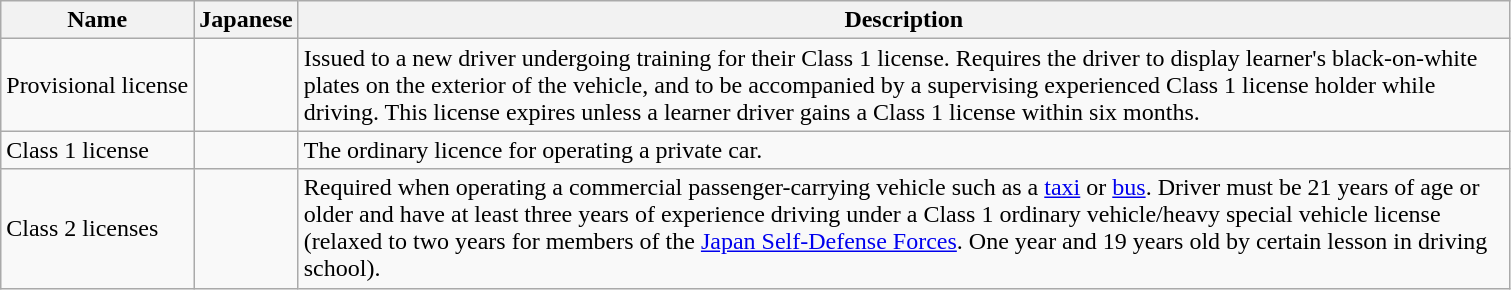<table class=wikitable>
<tr>
<th>Name</th>
<th>Japanese</th>
<th width=800>Description</th>
</tr>
<tr>
<td>Provisional license</td>
<td></td>
<td>Issued to a new driver undergoing training for their Class 1 license. Requires the driver to display learner's black-on-white plates on the exterior of the vehicle, and to be accompanied by a supervising experienced Class 1 license holder while driving. This license expires unless a learner driver gains a Class 1 license within six months.</td>
</tr>
<tr>
<td>Class 1 license</td>
<td></td>
<td>The ordinary licence for operating a private car.</td>
</tr>
<tr>
<td>Class 2 licenses</td>
<td></td>
<td>Required when operating a commercial passenger-carrying vehicle such as a <a href='#'>taxi</a> or <a href='#'>bus</a>. Driver must be 21 years of age or older and have at least three years of experience driving under a Class 1 ordinary vehicle/heavy special vehicle license (relaxed to two years for members of the <a href='#'>Japan Self-Defense Forces</a>. One year and 19 years old by certain lesson in driving school).</td>
</tr>
</table>
